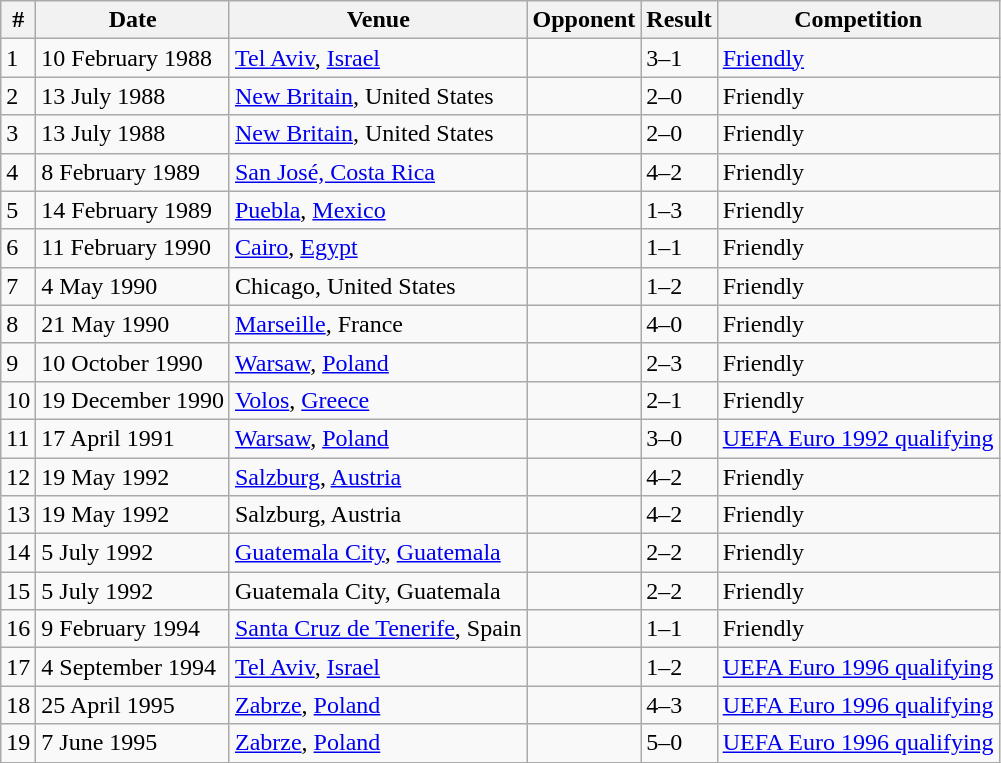<table class="wikitable" style="font-size:100%" align=center>
<tr>
<th>#</th>
<th>Date</th>
<th>Venue</th>
<th>Opponent</th>
<th>Result</th>
<th>Competition</th>
</tr>
<tr>
<td>1</td>
<td>10 February 1988</td>
<td><a href='#'>Tel Aviv</a>, <a href='#'>Israel</a></td>
<td></td>
<td>3–1</td>
<td><a href='#'>Friendly</a></td>
</tr>
<tr>
<td>2</td>
<td>13 July 1988</td>
<td><a href='#'>New Britain</a>, United States</td>
<td></td>
<td>2–0</td>
<td>Friendly</td>
</tr>
<tr>
<td>3</td>
<td>13 July 1988</td>
<td><a href='#'>New Britain</a>, United States</td>
<td></td>
<td>2–0</td>
<td>Friendly</td>
</tr>
<tr>
<td>4</td>
<td>8 February 1989</td>
<td><a href='#'>San José, Costa Rica</a></td>
<td></td>
<td>4–2</td>
<td>Friendly</td>
</tr>
<tr>
<td>5</td>
<td>14 February 1989</td>
<td><a href='#'>Puebla</a>, <a href='#'>Mexico</a></td>
<td></td>
<td>1–3</td>
<td>Friendly</td>
</tr>
<tr>
<td>6</td>
<td>11 February 1990</td>
<td><a href='#'>Cairo</a>, <a href='#'>Egypt</a></td>
<td></td>
<td>1–1</td>
<td>Friendly</td>
</tr>
<tr>
<td>7</td>
<td>4 May 1990</td>
<td>Chicago, United States</td>
<td></td>
<td>1–2</td>
<td>Friendly</td>
</tr>
<tr>
<td>8</td>
<td>21 May 1990</td>
<td><a href='#'>Marseille</a>, France</td>
<td></td>
<td>4–0</td>
<td>Friendly</td>
</tr>
<tr>
<td>9</td>
<td>10 October 1990</td>
<td><a href='#'>Warsaw</a>, <a href='#'>Poland</a></td>
<td></td>
<td>2–3</td>
<td>Friendly</td>
</tr>
<tr>
<td>10</td>
<td>19 December 1990</td>
<td><a href='#'>Volos</a>, <a href='#'>Greece</a></td>
<td></td>
<td>2–1</td>
<td>Friendly</td>
</tr>
<tr>
<td>11</td>
<td>17 April 1991</td>
<td><a href='#'>Warsaw</a>, <a href='#'>Poland</a></td>
<td></td>
<td>3–0</td>
<td><a href='#'>UEFA Euro 1992 qualifying</a></td>
</tr>
<tr>
<td>12</td>
<td>19 May 1992</td>
<td><a href='#'>Salzburg</a>, <a href='#'>Austria</a></td>
<td></td>
<td>4–2</td>
<td>Friendly</td>
</tr>
<tr>
<td>13</td>
<td>19 May 1992</td>
<td>Salzburg, Austria</td>
<td></td>
<td>4–2</td>
<td>Friendly</td>
</tr>
<tr>
<td>14</td>
<td>5 July 1992</td>
<td><a href='#'>Guatemala City</a>, <a href='#'>Guatemala</a></td>
<td></td>
<td>2–2</td>
<td>Friendly</td>
</tr>
<tr>
<td>15</td>
<td>5 July 1992</td>
<td>Guatemala City, Guatemala</td>
<td></td>
<td>2–2</td>
<td>Friendly</td>
</tr>
<tr>
<td>16</td>
<td>9 February 1994</td>
<td><a href='#'>Santa Cruz de Tenerife</a>, Spain</td>
<td></td>
<td>1–1</td>
<td>Friendly</td>
</tr>
<tr>
<td>17</td>
<td>4 September 1994</td>
<td><a href='#'>Tel Aviv</a>, <a href='#'>Israel</a></td>
<td></td>
<td>1–2</td>
<td><a href='#'>UEFA Euro 1996 qualifying</a></td>
</tr>
<tr>
<td>18</td>
<td>25 April 1995</td>
<td><a href='#'>Zabrze</a>, <a href='#'>Poland</a></td>
<td></td>
<td>4–3</td>
<td><a href='#'>UEFA Euro 1996 qualifying</a></td>
</tr>
<tr>
<td>19</td>
<td>7 June 1995</td>
<td><a href='#'>Zabrze</a>, <a href='#'>Poland</a></td>
<td></td>
<td>5–0</td>
<td><a href='#'>UEFA Euro 1996 qualifying</a></td>
</tr>
</table>
